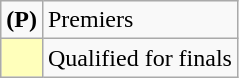<table class=wikitable>
<tr>
<td><strong>(P)</strong></td>
<td>Premiers</td>
</tr>
<tr>
<td bgcolor=FFFFBB></td>
<td>Qualified for finals</td>
</tr>
</table>
